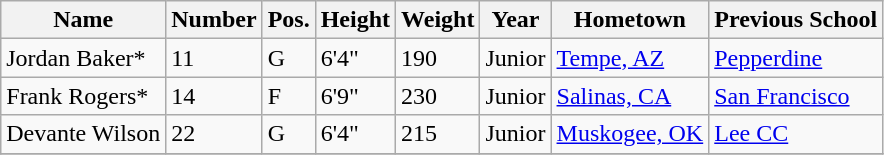<table class="wikitable sortable" border="1">
<tr>
<th>Name</th>
<th>Number</th>
<th>Pos.</th>
<th>Height</th>
<th>Weight</th>
<th>Year</th>
<th>Hometown</th>
<th class="unsortable">Previous School</th>
</tr>
<tr>
<td sortname>Jordan Baker*</td>
<td>11</td>
<td>G</td>
<td>6'4"</td>
<td>190</td>
<td>Junior</td>
<td><a href='#'>Tempe, AZ</a></td>
<td><a href='#'>Pepperdine</a></td>
</tr>
<tr>
<td sortname>Frank Rogers*</td>
<td>14</td>
<td>F</td>
<td>6'9"</td>
<td>230</td>
<td>Junior</td>
<td><a href='#'>Salinas, CA</a></td>
<td><a href='#'>San Francisco</a></td>
</tr>
<tr>
<td sortname>Devante Wilson</td>
<td>22</td>
<td>G</td>
<td>6'4"</td>
<td>215</td>
<td>Junior</td>
<td><a href='#'>Muskogee, OK</a></td>
<td><a href='#'>Lee CC</a></td>
</tr>
<tr>
</tr>
</table>
